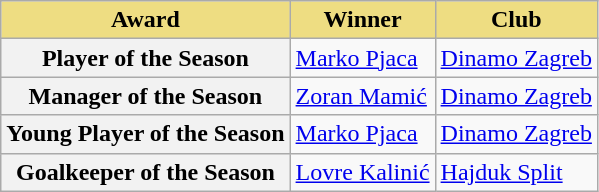<table class="wikitable" style="text-align:center">
<tr>
<th style="background-color: #eedd82"><strong>Award</strong></th>
<th style="background-color: #eedd82">Winner</th>
<th style="background-color: #eedd82">Club</th>
</tr>
<tr>
<th><strong>Player of the Season</strong></th>
<td align="left"> <a href='#'>Marko Pjaca</a></td>
<td align="left"><a href='#'>Dinamo Zagreb</a></td>
</tr>
<tr>
<th><strong>Manager of the Season</strong></th>
<td align="left"> <a href='#'>Zoran Mamić</a></td>
<td align="left"><a href='#'>Dinamo Zagreb</a></td>
</tr>
<tr>
<th><strong>Young Player of the Season</strong></th>
<td align="left"> <a href='#'>Marko Pjaca</a></td>
<td align="left"><a href='#'>Dinamo Zagreb</a></td>
</tr>
<tr>
<th><strong>Goalkeeper of the Season</strong></th>
<td rowspan="3" align="left"> <a href='#'>Lovre Kalinić</a></td>
<td align="left"><a href='#'>Hajduk Split</a></td>
</tr>
</table>
